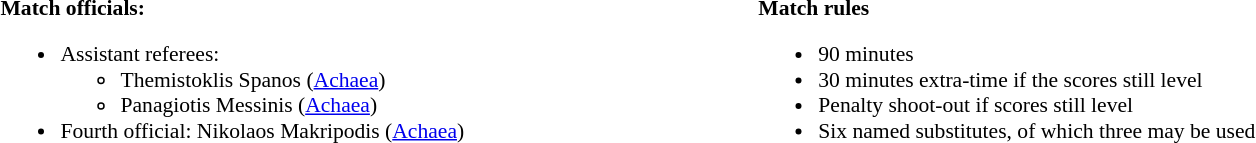<table style="width:100%;font-size:90%">
<tr>
<td><br><strong>Match officials:</strong><ul><li>Assistant referees:<ul><li>Themistoklis Spanos (<a href='#'>Achaea</a>)</li><li>Panagiotis Messinis (<a href='#'>Achaea</a>)</li></ul></li><li>Fourth official: Nikolaos Makripodis (<a href='#'>Achaea</a>)</li></ul></td>
<td style="width:60%; vertical-align:top;"><br><strong>Match rules</strong><ul><li>90 minutes</li><li>30 minutes extra-time if the scores still level</li><li>Penalty shoot-out if scores still level</li><li>Six named substitutes, of which three may be used</li></ul></td>
</tr>
</table>
